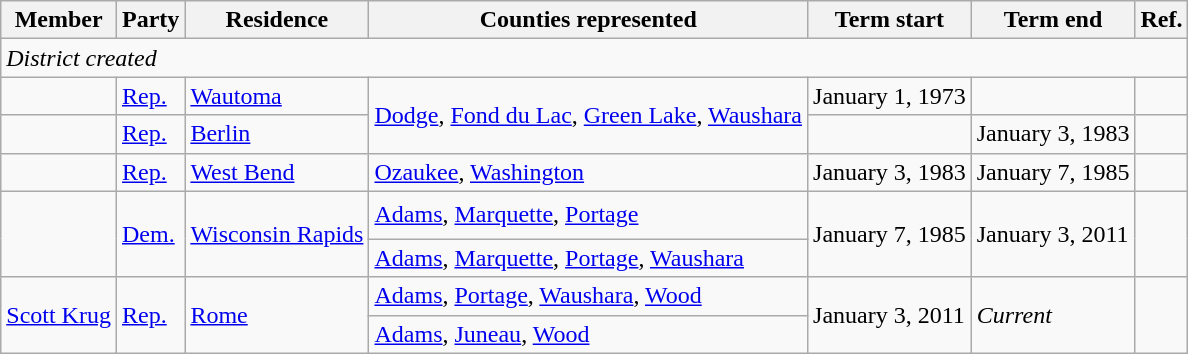<table class="wikitable">
<tr>
<th>Member</th>
<th>Party</th>
<th>Residence</th>
<th>Counties represented</th>
<th>Term start</th>
<th>Term end</th>
<th>Ref.</th>
</tr>
<tr>
<td colspan="7"><em>District created</em></td>
</tr>
<tr>
<td></td>
<td><a href='#'>Rep.</a></td>
<td><a href='#'>Wautoma</a></td>
<td rowspan="2"><a href='#'>Dodge</a>, <a href='#'>Fond du Lac</a>, <a href='#'>Green Lake</a>, <a href='#'>Waushara</a></td>
<td>January 1, 1973</td>
<td></td>
<td></td>
</tr>
<tr>
<td></td>
<td><a href='#'>Rep.</a></td>
<td><a href='#'>Berlin</a></td>
<td></td>
<td>January 3, 1983</td>
<td></td>
</tr>
<tr>
<td></td>
<td><a href='#'>Rep.</a></td>
<td><a href='#'>West Bend</a></td>
<td><a href='#'>Ozaukee</a>, <a href='#'>Washington</a></td>
<td>January 3, 1983</td>
<td>January 7, 1985</td>
<td></td>
</tr>
<tr style="height:2em">
<td rowspan="2"></td>
<td rowspan="2" ><a href='#'>Dem.</a></td>
<td rowspan="2"><a href='#'>Wisconsin Rapids</a></td>
<td><a href='#'>Adams</a>, <a href='#'>Marquette</a>, <a href='#'>Portage</a></td>
<td rowspan="2">January 7, 1985</td>
<td rowspan="2">January 3, 2011</td>
<td rowspan="2"></td>
</tr>
<tr>
<td><a href='#'>Adams</a>, <a href='#'>Marquette</a>, <a href='#'>Portage</a>, <a href='#'>Waushara</a></td>
</tr>
<tr>
<td rowspan="2"><a href='#'>Scott Krug</a></td>
<td rowspan="2"  ><a href='#'>Rep.</a></td>
<td rowspan="2"><a href='#'>Rome</a></td>
<td><a href='#'>Adams</a>, <a href='#'>Portage</a>, <a href='#'>Waushara</a>, <a href='#'>Wood</a></td>
<td rowspan="2">January 3, 2011</td>
<td rowspan="2"><em>Current</em></td>
<td rowspan="2"></td>
</tr>
<tr>
<td><a href='#'>Adams</a>, <a href='#'>Juneau</a>, <a href='#'>Wood</a></td>
</tr>
</table>
